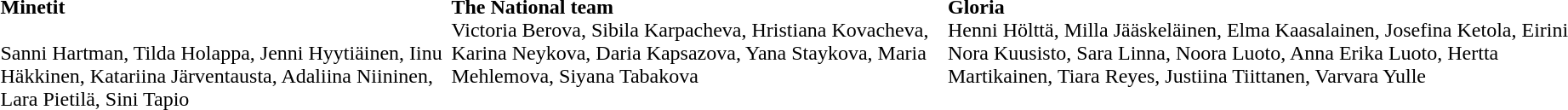<table>
<tr>
<th scope=row style="text-align:left"> </th>
<td valign="top"><strong>Minetit</strong> <br><br>Sanni Hartman, Tilda Holappa, Jenni Hyytiäinen, Iinu Häkkinen, Katariina Järventausta, Adaliina Niininen, Lara Pietilä, Sini Tapio</td>
<td valign="top"><strong>The National team</strong> <br>Victoria Berova, Sibila Karpacheva, Hristiana Kovacheva, Karina Neykova, Daria Kapsazova, Yana Staykova, Maria Mehlemova, Siyana Tabakova</td>
<td valign="top"><strong>Gloria</strong> <br>Henni Hölttä, Milla Jääskeläinen, Elma Kaasalainen, Josefina Ketola, Eirini Nora Kuusisto, Sara Linna, Noora Luoto, Anna Erika Luoto, Hertta Martikainen, Tiara Reyes, Justiina Tiittanen, Varvara Yulle</td>
</tr>
<tr>
</tr>
</table>
